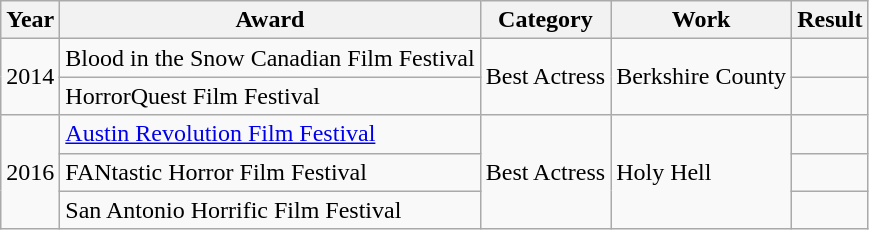<table class="wikitable">
<tr>
<th>Year</th>
<th>Award</th>
<th>Category</th>
<th>Work</th>
<th>Result</th>
</tr>
<tr>
<td rowspan="2">2014</td>
<td>Blood in the Snow Canadian Film Festival</td>
<td rowspan="2">Best Actress</td>
<td rowspan="2">Berkshire County</td>
<td></td>
</tr>
<tr>
<td>HorrorQuest Film Festival</td>
<td></td>
</tr>
<tr>
<td rowspan="3">2016</td>
<td><a href='#'>Austin Revolution Film Festival</a></td>
<td rowspan="3">Best Actress</td>
<td rowspan="3">Holy Hell</td>
<td></td>
</tr>
<tr>
<td>FANtastic Horror Film Festival</td>
<td></td>
</tr>
<tr>
<td>San Antonio Horrific Film Festival</td>
<td></td>
</tr>
</table>
